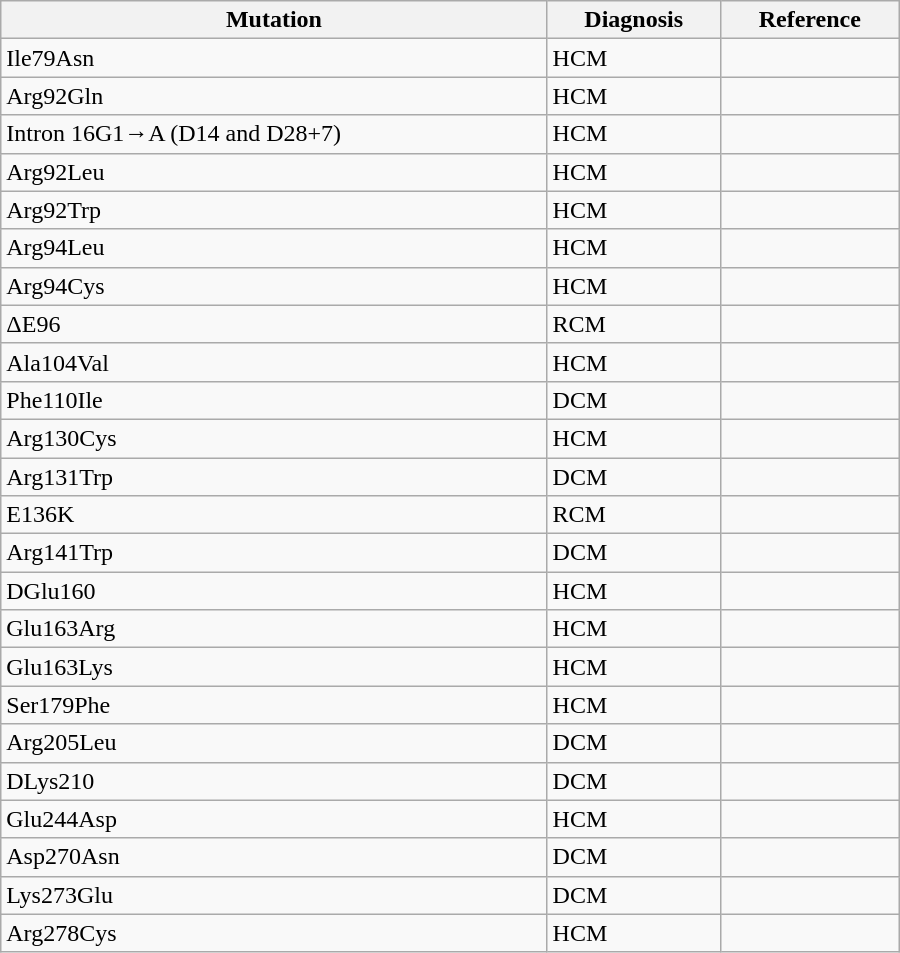<table class="wikitable" style="width: 600px;">
<tr>
<th>Mutation</th>
<th>Diagnosis</th>
<th>Reference</th>
</tr>
<tr>
<td>Ile79Asn</td>
<td>HCM</td>
<td></td>
</tr>
<tr>
<td>Arg92Gln</td>
<td>HCM</td>
<td></td>
</tr>
<tr>
<td>Intron 16G1→A (D14 and D28+7)</td>
<td>HCM</td>
<td></td>
</tr>
<tr>
<td>Arg92Leu</td>
<td>HCM</td>
<td></td>
</tr>
<tr>
<td>Arg92Trp</td>
<td>HCM</td>
<td></td>
</tr>
<tr>
<td>Arg94Leu</td>
<td>HCM</td>
<td></td>
</tr>
<tr>
<td>Arg94Cys</td>
<td>HCM</td>
<td></td>
</tr>
<tr>
<td>ΔE96</td>
<td>RCM</td>
<td></td>
</tr>
<tr>
<td>Ala104Val</td>
<td>HCM</td>
<td></td>
</tr>
<tr>
<td>Phe110Ile</td>
<td>DCM</td>
<td></td>
</tr>
<tr>
<td>Arg130Cys</td>
<td>HCM</td>
<td></td>
</tr>
<tr>
<td>Arg131Trp</td>
<td>DCM</td>
<td></td>
</tr>
<tr>
<td>E136K</td>
<td>RCM</td>
<td></td>
</tr>
<tr>
<td>Arg141Trp</td>
<td>DCM</td>
<td></td>
</tr>
<tr>
<td>DGlu160</td>
<td>HCM</td>
<td></td>
</tr>
<tr>
<td>Glu163Arg</td>
<td>HCM</td>
<td></td>
</tr>
<tr>
<td>Glu163Lys</td>
<td>HCM</td>
<td></td>
</tr>
<tr>
<td>Ser179Phe</td>
<td>HCM</td>
<td></td>
</tr>
<tr>
<td>Arg205Leu</td>
<td>DCM</td>
<td></td>
</tr>
<tr>
<td>DLys210</td>
<td>DCM</td>
<td></td>
</tr>
<tr>
<td>Glu244Asp</td>
<td>HCM</td>
<td></td>
</tr>
<tr>
<td>Asp270Asn</td>
<td>DCM</td>
<td></td>
</tr>
<tr>
<td>Lys273Glu</td>
<td>DCM</td>
<td></td>
</tr>
<tr>
<td>Arg278Cys</td>
<td>HCM</td>
<td></td>
</tr>
</table>
